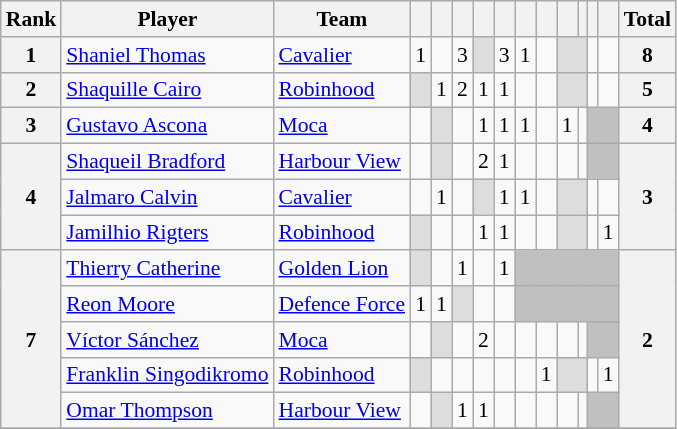<table class="wikitable" style="text-align:center; font-size:90%">
<tr>
<th>Rank</th>
<th>Player</th>
<th>Team</th>
<th></th>
<th></th>
<th></th>
<th></th>
<th></th>
<th></th>
<th></th>
<th></th>
<th></th>
<th></th>
<th></th>
<th>Total</th>
</tr>
<tr>
<th>1</th>
<td align=left> <a href='#'>Shaniel Thomas</a></td>
<td align=left> <a href='#'>Cavalier</a></td>
<td>1</td>
<td></td>
<td>3</td>
<td bgcolor="DDDDDD"></td>
<td>3</td>
<td>1</td>
<td></td>
<td colspan="2" bgcolor=#DDDDDD></td>
<td></td>
<td></td>
<th>8</th>
</tr>
<tr>
<th rowspan=1>2</th>
<td align=left> <a href='#'>Shaquille Cairo</a></td>
<td align=left> <a href='#'>Robinhood</a></td>
<td bgcolor="DDDDDD"></td>
<td>1</td>
<td>2</td>
<td>1</td>
<td>1</td>
<td></td>
<td></td>
<td colspan="2" bgcolor=#DDDDDD></td>
<td></td>
<td></td>
<th rowspan=1>5</th>
</tr>
<tr>
<th>3</th>
<td align=left> <a href='#'>Gustavo Ascona</a></td>
<td align=left> <a href='#'>Moca</a></td>
<td></td>
<td bgcolor="DDDDDD"></td>
<td></td>
<td>1</td>
<td>1</td>
<td>1</td>
<td></td>
<td>1</td>
<td></td>
<td colspan="2" bgcolor="silver"></td>
<th>4</th>
</tr>
<tr>
<th rowspan=3>4</th>
<td align=left> <a href='#'>Shaqueil Bradford</a></td>
<td align=left> <a href='#'>Harbour View</a></td>
<td></td>
<td bgcolor="DDDDDD"></td>
<td></td>
<td>2</td>
<td>1</td>
<td></td>
<td></td>
<td></td>
<td></td>
<td colspan="2" bgcolor="silver"></td>
<th rowspan=3>3</th>
</tr>
<tr>
<td align=left> <a href='#'>Jalmaro Calvin</a></td>
<td align=left> <a href='#'>Cavalier</a></td>
<td></td>
<td>1</td>
<td></td>
<td bgcolor="DDDDDD"></td>
<td>1</td>
<td>1</td>
<td></td>
<td colspan="2" bgcolor=#DDDDDD></td>
<td></td>
<td></td>
</tr>
<tr>
<td align=left> <a href='#'>Jamilhio Rigters</a></td>
<td align=left> <a href='#'>Robinhood</a></td>
<td bgcolor="DDDDDD"></td>
<td></td>
<td></td>
<td>1</td>
<td>1</td>
<td></td>
<td></td>
<td colspan="2" bgcolor=#DDDDDD></td>
<td></td>
<td>1</td>
</tr>
<tr>
<th rowspan=5>7</th>
<td align=left> <a href='#'>Thierry Catherine</a></td>
<td align=left> <a href='#'>Golden Lion</a></td>
<td bgcolor="DDDDDD"></td>
<td></td>
<td>1</td>
<td></td>
<td>1</td>
<td colspan="6" bgcolor="silver"></td>
<th rowspan=5>2</th>
</tr>
<tr>
<td align=left> <a href='#'>Reon Moore</a></td>
<td align=left> <a href='#'>Defence Force</a></td>
<td>1</td>
<td>1</td>
<td bgcolor="DDDDDD"></td>
<td></td>
<td></td>
<td bgcolor=silver colspan=6></td>
</tr>
<tr>
<td align=left> <a href='#'>Víctor Sánchez</a></td>
<td align=left> <a href='#'>Moca</a></td>
<td></td>
<td bgcolor="DDDDDD"></td>
<td></td>
<td>2</td>
<td></td>
<td></td>
<td></td>
<td></td>
<td></td>
<td colspan="2" bgcolor="silver"></td>
</tr>
<tr>
<td align=left> <a href='#'>Franklin Singodikromo</a></td>
<td align=left> <a href='#'>Robinhood</a></td>
<td bgcolor="DDDDDD"></td>
<td></td>
<td></td>
<td></td>
<td></td>
<td></td>
<td>1</td>
<td colspan="2" bgcolor=#DDDDDD></td>
<td></td>
<td>1</td>
</tr>
<tr>
<td align=left> <a href='#'>Omar Thompson</a></td>
<td align=left> <a href='#'>Harbour View</a></td>
<td></td>
<td bgcolor="DDDDDD"></td>
<td>1</td>
<td>1</td>
<td></td>
<td></td>
<td></td>
<td></td>
<td></td>
<td colspan="2" bgcolor="silver"></td>
</tr>
<tr>
</tr>
</table>
